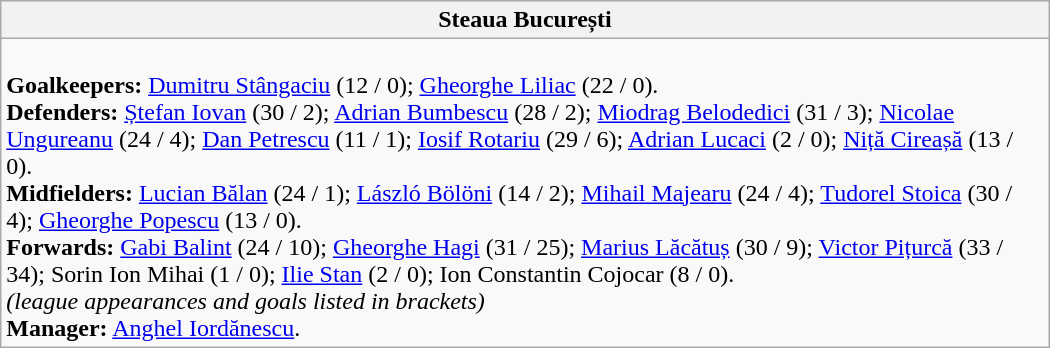<table class="wikitable" style="width:700px">
<tr>
<th>Steaua București</th>
</tr>
<tr>
<td><br><strong>Goalkeepers:</strong> <a href='#'>Dumitru Stângaciu</a> (12 / 0); <a href='#'>Gheorghe Liliac</a> (22 / 0).<br>
<strong>Defenders:</strong> <a href='#'>Ștefan Iovan</a> (30 / 2); <a href='#'>Adrian Bumbescu</a> (28 / 2); <a href='#'>Miodrag Belodedici</a> (31 / 3); <a href='#'>Nicolae Ungureanu</a> (24 / 4); <a href='#'>Dan Petrescu</a> (11 / 1); <a href='#'>Iosif Rotariu</a> (29 / 6); <a href='#'>Adrian Lucaci</a> (2 / 0); <a href='#'>Niță Cireașă</a> (13 / 0).<br>
<strong>Midfielders:</strong>  <a href='#'>Lucian Bălan</a> (24 / 1); <a href='#'>László Bölöni</a> (14 / 2); <a href='#'>Mihail Majearu</a> (24 / 4); <a href='#'>Tudorel Stoica</a> (30 / 4); <a href='#'>Gheorghe Popescu</a> (13 / 0).<br>
<strong>Forwards:</strong> <a href='#'>Gabi Balint</a> (24 / 10); <a href='#'>Gheorghe Hagi</a> (31 / 25); <a href='#'>Marius Lăcătuș</a> (30 / 9); <a href='#'>Victor Pițurcă</a> (33 / 34); Sorin Ion Mihai (1 / 0); <a href='#'>Ilie Stan</a> (2 / 0); Ion Constantin Cojocar (8 / 0).
<br><em>(league appearances and goals listed in brackets)</em><br><strong>Manager:</strong> <a href='#'>Anghel Iordănescu</a>.</td>
</tr>
</table>
